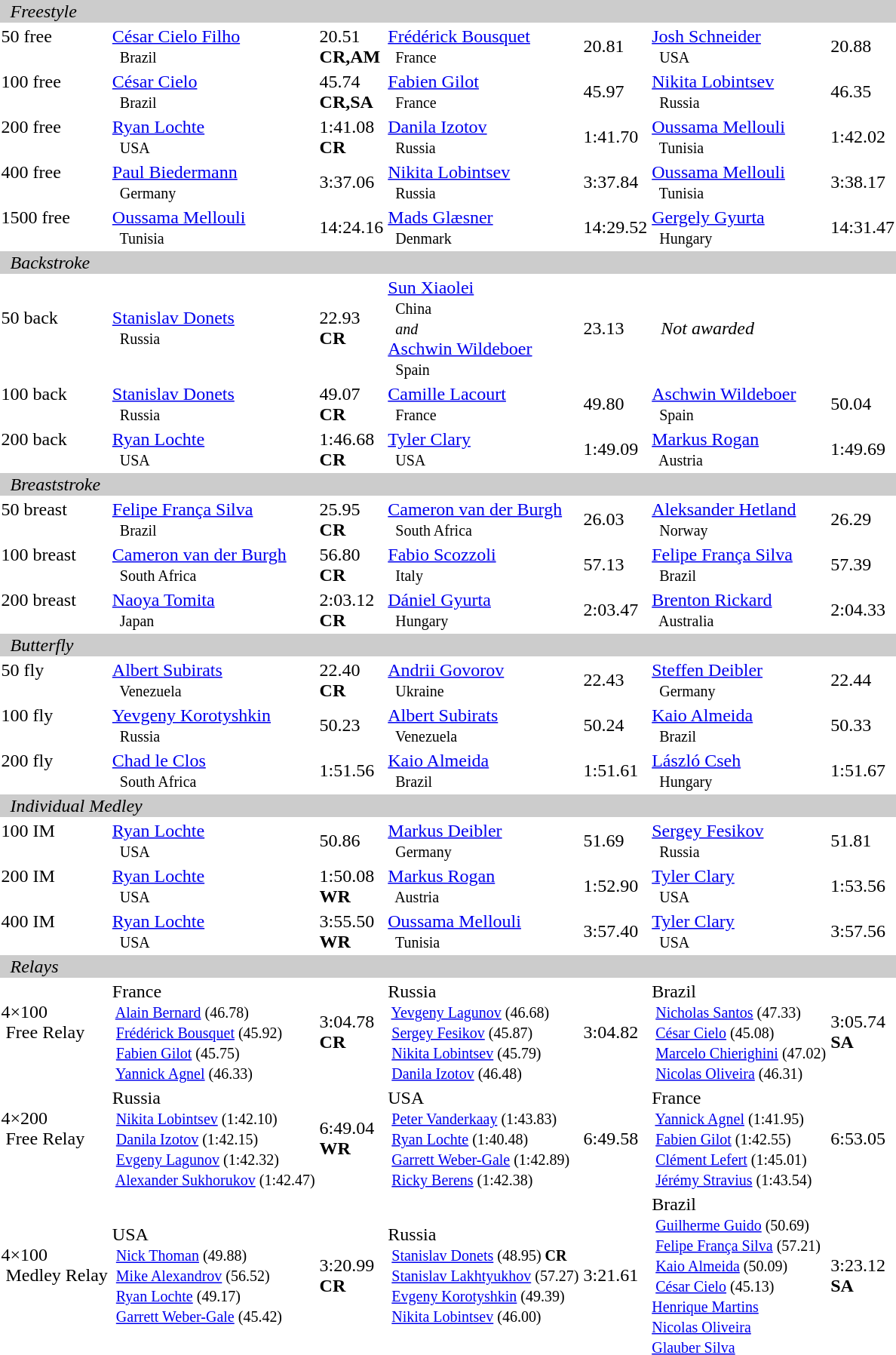<table>
<tr bgcolor="#cccccc">
<td colspan=7>  <em>Freestyle</em></td>
</tr>
<tr>
<td>50 free<br>  </td>
<td><a href='#'>César Cielo Filho</a><small><br>   Brazil </small></td>
<td>20.51<br><strong>CR,AM</strong></td>
<td><a href='#'>Frédérick Bousquet</a><small><br>   France </small></td>
<td>20.81</td>
<td><a href='#'>Josh Schneider</a><small><br>   USA </small></td>
<td>20.88</td>
</tr>
<tr>
<td>100 free<br>  </td>
<td><a href='#'>César Cielo</a> <small><br>   Brazil </small></td>
<td>45.74<br><strong>CR,SA</strong></td>
<td><a href='#'>Fabien Gilot</a> <small><br>   France </small></td>
<td>45.97</td>
<td><a href='#'>Nikita Lobintsev</a> <small><br>   Russia </small></td>
<td>46.35</td>
</tr>
<tr>
<td>200 free<br>  </td>
<td><a href='#'>Ryan Lochte</a> <small><br>   USA </small></td>
<td>1:41.08<br><strong>CR</strong></td>
<td><a href='#'>Danila Izotov</a> <small><br>   Russia </small></td>
<td>1:41.70</td>
<td><a href='#'>Oussama Mellouli</a> <small><br>   Tunisia </small></td>
<td>1:42.02</td>
</tr>
<tr>
<td>400 free<br>   </td>
<td><a href='#'>Paul Biedermann</a> <small><br>   Germany </small></td>
<td>3:37.06</td>
<td><a href='#'>Nikita Lobintsev</a> <small><br>   Russia </small></td>
<td>3:37.84</td>
<td><a href='#'>Oussama Mellouli</a> <small><br>   Tunisia </small></td>
<td>3:38.17</td>
</tr>
<tr>
<td>1500 free<br>   </td>
<td><a href='#'>Oussama Mellouli</a> <small><br>   Tunisia </small></td>
<td>14:24.16</td>
<td><a href='#'>Mads Glæsner</a> <small><br>   Denmark </small></td>
<td>14:29.52</td>
<td><a href='#'>Gergely Gyurta</a> <small><br>   Hungary </small></td>
<td>14:31.47</td>
</tr>
<tr bgcolor="#cccccc">
<td colspan=7>  <em>Backstroke</em></td>
</tr>
<tr>
<td>50 back<br>   </td>
<td><a href='#'>Stanislav Donets</a> <small><br>   Russia </small></td>
<td>22.93<br><strong>CR</strong></td>
<td><a href='#'>Sun Xiaolei</a> <small><br>   China <br>  <em>and</em></small><br><a href='#'>Aschwin Wildeboer</a> <small><br>   Spain </small></td>
<td>23.13</td>
<td colspan=2>  <em>Not awarded</em>  </td>
</tr>
<tr>
<td>100 back<br>   </td>
<td><a href='#'>Stanislav Donets</a> <small><br>   Russia </small></td>
<td>49.07<br><strong>CR</strong></td>
<td><a href='#'>Camille Lacourt</a> <small><br>   France </small></td>
<td>49.80</td>
<td><a href='#'>Aschwin Wildeboer</a> <small><br>   Spain </small></td>
<td>50.04</td>
</tr>
<tr>
<td>200 back<br>   </td>
<td><a href='#'>Ryan Lochte</a> <small><br>   USA </small></td>
<td>1:46.68<br><strong>CR</strong></td>
<td><a href='#'>Tyler Clary</a> <small><br>   USA </small></td>
<td>1:49.09</td>
<td><a href='#'>Markus Rogan</a> <small><br>   Austria </small></td>
<td>1:49.69</td>
</tr>
<tr bgcolor="#cccccc">
<td colspan=7>  <em>Breaststroke</em></td>
</tr>
<tr>
<td>50 breast<br>   </td>
<td><a href='#'>Felipe França Silva</a> <small><br>   Brazil </small></td>
<td>25.95<br><strong>CR</strong></td>
<td><a href='#'>Cameron van der Burgh</a> <small><br>   South Africa</small></td>
<td>26.03</td>
<td><a href='#'>Aleksander Hetland</a> <small><br>   Norway</small></td>
<td>26.29</td>
</tr>
<tr>
<td>100 breast<br>   </td>
<td><a href='#'>Cameron van der Burgh</a> <small><br>   South Africa</small></td>
<td>56.80<br><strong>CR</strong></td>
<td><a href='#'>Fabio Scozzoli</a> <small><br>   Italy </small></td>
<td>57.13</td>
<td><a href='#'>Felipe França Silva</a> <small><br>   Brazil </small></td>
<td>57.39</td>
</tr>
<tr>
<td>200 breast<br>   </td>
<td><a href='#'>Naoya Tomita</a> <small><br>   Japan </small></td>
<td>2:03.12<br><strong>CR</strong></td>
<td><a href='#'>Dániel Gyurta</a> <small><br>   Hungary </small></td>
<td>2:03.47</td>
<td><a href='#'>Brenton Rickard</a> <small><br>   Australia </small></td>
<td>2:04.33</td>
</tr>
<tr bgcolor="#cccccc">
<td colspan=7>  <em>Butterfly</em></td>
</tr>
<tr>
<td>50 fly<br>   </td>
<td><a href='#'>Albert Subirats</a> <small><br>   Venezuela </small></td>
<td>22.40<br><strong>CR</strong></td>
<td><a href='#'>Andrii Govorov</a> <small><br>   Ukraine </small></td>
<td>22.43</td>
<td><a href='#'>Steffen Deibler</a> <small><br>   Germany </small></td>
<td>22.44</td>
</tr>
<tr>
<td>100 fly<br>   </td>
<td><a href='#'>Yevgeny Korotyshkin</a> <small><br>   Russia </small></td>
<td>50.23</td>
<td><a href='#'>Albert Subirats</a> <small><br>   Venezuela </small></td>
<td>50.24</td>
<td><a href='#'>Kaio Almeida</a> <small><br>   Brazil </small></td>
<td>50.33</td>
</tr>
<tr>
<td>200 fly<br>   </td>
<td><a href='#'>Chad le Clos</a> <small><br>   South Africa </small></td>
<td>1:51.56</td>
<td><a href='#'>Kaio Almeida</a> <small><br>   Brazil </small></td>
<td>1:51.61</td>
<td><a href='#'>László Cseh</a> <small><br>   Hungary </small></td>
<td>1:51.67</td>
</tr>
<tr bgcolor="#cccccc">
<td colspan=7>  <em>Individual Medley</em></td>
</tr>
<tr>
<td>100 IM<br>   </td>
<td><a href='#'>Ryan Lochte</a> <small><br>   USA </small></td>
<td>50.86</td>
<td><a href='#'>Markus Deibler</a> <small><br>   Germany </small></td>
<td>51.69</td>
<td><a href='#'>Sergey Fesikov</a> <small><br>   Russia </small></td>
<td>51.81</td>
</tr>
<tr>
<td>200 IM <br>   </td>
<td><a href='#'>Ryan Lochte</a> <small><br>   USA </small></td>
<td>1:50.08<br><strong>WR</strong></td>
<td><a href='#'>Markus Rogan</a> <small><br>   Austria </small></td>
<td>1:52.90</td>
<td><a href='#'>Tyler Clary</a> <small><br>   USA </small></td>
<td>1:53.56</td>
</tr>
<tr>
<td>400 IM <br>   </td>
<td><a href='#'>Ryan Lochte</a> <small><br>   USA </small></td>
<td>3:55.50<br><strong>WR</strong></td>
<td><a href='#'>Oussama Mellouli</a> <small><br>   Tunisia </small></td>
<td>3:57.40<br></td>
<td><a href='#'>Tyler Clary</a> <small><br>   USA </small></td>
<td>3:57.56<br></td>
</tr>
<tr bgcolor="#cccccc">
<td colspan=7>  <em>Relays</em></td>
</tr>
<tr>
<td>4×100 <br>  Free Relay <br>  </td>
<td> France <small><br> <a href='#'>Alain Bernard</a> (46.78)<br> <a href='#'>Frédérick Bousquet</a> (45.92)<br> <a href='#'>Fabien Gilot</a> (45.75)<br> <a href='#'>Yannick Agnel</a> (46.33)</small></td>
<td>3:04.78<br><strong>CR</strong></td>
<td> Russia <small><br> <a href='#'>Yevgeny Lagunov</a> (46.68)<br> <a href='#'>Sergey Fesikov</a> (45.87)<br> <a href='#'>Nikita Lobintsev</a> (45.79)<br> <a href='#'>Danila Izotov</a> (46.48)</small></td>
<td>3:04.82</td>
<td> Brazil <small><br> <a href='#'>Nicholas Santos</a> (47.33)<br> <a href='#'>César Cielo</a> (45.08)<br> <a href='#'>Marcelo Chierighini</a> (47.02)<br> <a href='#'>Nicolas Oliveira</a> (46.31)</small></td>
<td>3:05.74<br><strong>SA</strong></td>
</tr>
<tr>
<td>4×200 <br>  Free Relay <br>  </td>
<td> Russia <small><br> <a href='#'>Nikita Lobintsev</a> (1:42.10)<br> <a href='#'>Danila Izotov</a> (1:42.15)<br> <a href='#'>Evgeny Lagunov</a> (1:42.32)<br> <a href='#'>Alexander Sukhorukov</a> (1:42.47)</small></td>
<td>6:49.04<br><strong>WR</strong></td>
<td> USA <small><br> <a href='#'>Peter Vanderkaay</a> (1:43.83)<br> <a href='#'>Ryan Lochte</a> (1:40.48)<br> <a href='#'>Garrett Weber-Gale</a> (1:42.89)<br> <a href='#'>Ricky Berens</a> (1:42.38)</small></td>
<td>6:49.58</td>
<td> France <small><br> <a href='#'>Yannick Agnel</a> (1:41.95)<br> <a href='#'>Fabien Gilot</a> (1:42.55)<br> <a href='#'>Clément Lefert</a> (1:45.01)<br> <a href='#'>Jérémy Stravius</a> (1:43.54)</small></td>
<td>6:53.05</td>
</tr>
<tr>
<td>4×100 <br>  Medley Relay <br>  </td>
<td> USA <small><br> <a href='#'>Nick Thoman</a> (49.88)<br> <a href='#'>Mike Alexandrov</a> (56.52)<br> <a href='#'>Ryan Lochte</a> (49.17)<br> <a href='#'>Garrett Weber-Gale</a> (45.42)</small></td>
<td>3:20.99<br><strong>CR</strong></td>
<td> Russia <small><br> <a href='#'>Stanislav Donets</a> (48.95) <strong>CR</strong><br> <a href='#'>Stanislav Lakhtyukhov</a> (57.27)<br> <a href='#'>Evgeny Korotyshkin</a> (49.39)<br> <a href='#'>Nikita Lobintsev</a> (46.00)</small></td>
<td>3:21.61</td>
<td> Brazil <small><br> <a href='#'>Guilherme Guido</a> (50.69)<br> <a href='#'>Felipe França Silva</a> (57.21)<br> <a href='#'>Kaio Almeida</a> (50.09)<br> <a href='#'>César Cielo</a> (45.13)<br> <a href='#'>Henrique Martins</a><br> <a href='#'>Nicolas Oliveira</a><br> <a href='#'>Glauber Silva</a></small></td>
<td>3:23.12<br><strong>SA</strong></td>
</tr>
<tr>
</tr>
</table>
